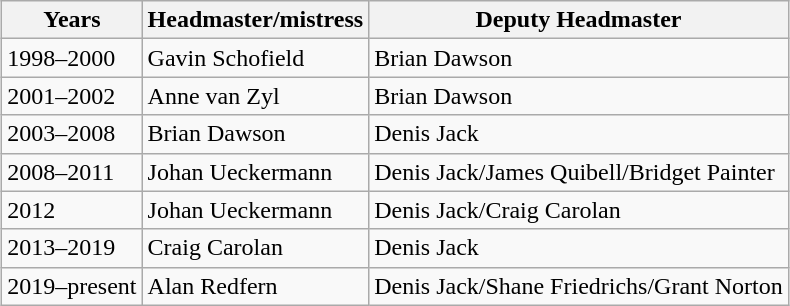<table class="wikitable" style="margin: 1em auto">
<tr>
<th>Years</th>
<th>Headmaster/mistress</th>
<th>Deputy Headmaster</th>
</tr>
<tr>
<td>1998–2000</td>
<td>Gavin Schofield</td>
<td>Brian Dawson</td>
</tr>
<tr>
<td>2001–2002</td>
<td>Anne van Zyl</td>
<td>Brian Dawson</td>
</tr>
<tr>
<td>2003–2008</td>
<td>Brian Dawson</td>
<td>Denis Jack</td>
</tr>
<tr>
<td>2008–2011</td>
<td>Johan Ueckermann</td>
<td>Denis Jack/James Quibell/Bridget Painter</td>
</tr>
<tr>
<td>2012</td>
<td>Johan Ueckermann</td>
<td>Denis Jack/Craig Carolan</td>
</tr>
<tr>
<td>2013–2019</td>
<td>Craig Carolan</td>
<td>Denis Jack</td>
</tr>
<tr>
<td>2019–present</td>
<td>Alan Redfern</td>
<td>Denis Jack/Shane Friedrichs/Grant Norton</td>
</tr>
</table>
